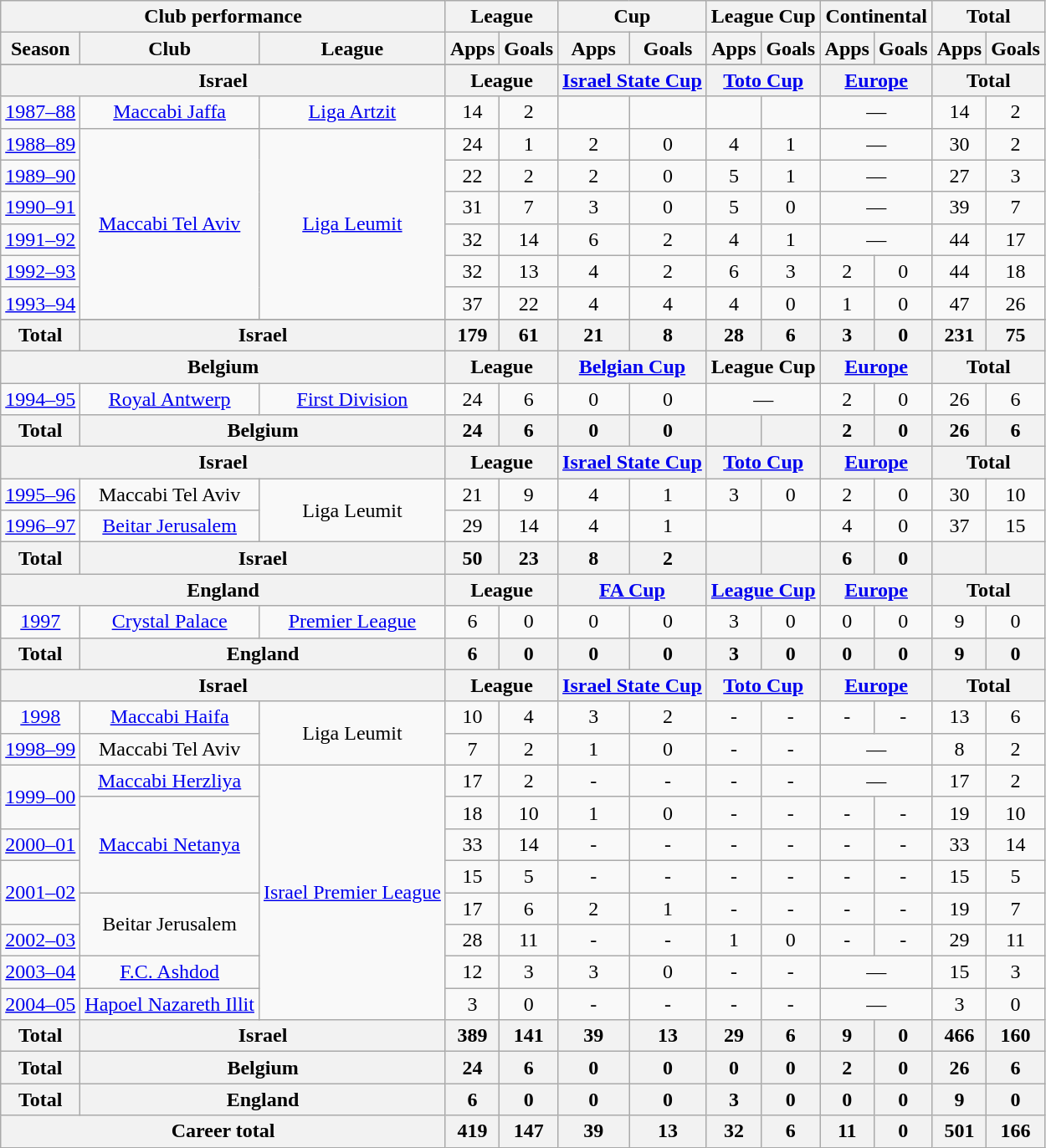<table class="wikitable" style="text-align:center">
<tr>
<th colspan=3>Club performance</th>
<th colspan=2>League</th>
<th colspan=2>Cup</th>
<th colspan=2>League Cup</th>
<th colspan=2>Continental</th>
<th colspan=2>Total</th>
</tr>
<tr>
<th>Season</th>
<th>Club</th>
<th>League</th>
<th>Apps</th>
<th>Goals</th>
<th>Apps</th>
<th>Goals</th>
<th>Apps</th>
<th>Goals</th>
<th>Apps</th>
<th>Goals</th>
<th>Apps</th>
<th>Goals</th>
</tr>
<tr>
</tr>
<tr>
<th colspan=3>Israel</th>
<th colspan=2>League</th>
<th colspan=2><a href='#'>Israel State Cup</a></th>
<th colspan=2><a href='#'>Toto Cup</a></th>
<th colspan=2><a href='#'>Europe</a></th>
<th colspan=2>Total</th>
</tr>
<tr>
<td><a href='#'>1987–88</a></td>
<td><a href='#'>Maccabi Jaffa</a></td>
<td><a href='#'>Liga Artzit</a></td>
<td>14</td>
<td>2</td>
<td></td>
<td></td>
<td></td>
<td></td>
<td colspan=2>—</td>
<td>14</td>
<td>2</td>
</tr>
<tr>
<td><a href='#'>1988–89</a></td>
<td rowspan="6"><a href='#'>Maccabi Tel Aviv</a></td>
<td rowspan="6"><a href='#'>Liga Leumit</a></td>
<td>24</td>
<td>1</td>
<td>2</td>
<td>0</td>
<td>4</td>
<td>1</td>
<td colspan=2>—</td>
<td>30</td>
<td>2</td>
</tr>
<tr>
<td><a href='#'>1989–90</a></td>
<td>22</td>
<td>2</td>
<td>2</td>
<td>0</td>
<td>5</td>
<td>1</td>
<td colspan=2>—</td>
<td>27</td>
<td>3</td>
</tr>
<tr>
<td><a href='#'>1990–91</a></td>
<td>31</td>
<td>7</td>
<td>3</td>
<td>0</td>
<td>5</td>
<td>0</td>
<td colspan=2>—</td>
<td>39</td>
<td>7</td>
</tr>
<tr>
<td><a href='#'>1991–92</a></td>
<td>32</td>
<td>14</td>
<td>6</td>
<td>2</td>
<td>4</td>
<td>1</td>
<td colspan=2>—</td>
<td>44</td>
<td>17</td>
</tr>
<tr>
<td><a href='#'>1992–93</a></td>
<td>32</td>
<td>13</td>
<td>4</td>
<td>2</td>
<td>6</td>
<td>3</td>
<td>2</td>
<td>0</td>
<td>44</td>
<td>18</td>
</tr>
<tr>
<td><a href='#'>1993–94</a></td>
<td>37</td>
<td>22</td>
<td>4</td>
<td>4</td>
<td>4</td>
<td>0</td>
<td>1</td>
<td>0</td>
<td>47</td>
<td>26</td>
</tr>
<tr>
</tr>
<tr>
<th rowspan=1>Total</th>
<th colspan=2>Israel</th>
<th>179</th>
<th>61</th>
<th>21</th>
<th>8</th>
<th>28</th>
<th>6</th>
<th>3</th>
<th>0</th>
<th>231</th>
<th>75</th>
</tr>
<tr>
<th colspan=3>Belgium</th>
<th colspan=2>League</th>
<th colspan=2><a href='#'>Belgian Cup</a></th>
<th colspan=2>League Cup</th>
<th colspan=2><a href='#'>Europe</a></th>
<th colspan=2>Total</th>
</tr>
<tr>
<td><a href='#'>1994–95</a></td>
<td><a href='#'>Royal Antwerp</a></td>
<td><a href='#'>First Division</a></td>
<td>24</td>
<td>6</td>
<td>0</td>
<td>0</td>
<td colspan=2>—</td>
<td>2</td>
<td>0</td>
<td>26</td>
<td>6</td>
</tr>
<tr>
<th rowspan=1>Total</th>
<th colspan=2>Belgium</th>
<th>24</th>
<th>6</th>
<th>0</th>
<th>0</th>
<th></th>
<th></th>
<th>2</th>
<th>0</th>
<th>26</th>
<th>6</th>
</tr>
<tr>
<th colspan=3>Israel</th>
<th colspan=2>League</th>
<th colspan=2><a href='#'>Israel State Cup</a></th>
<th colspan=2><a href='#'>Toto Cup</a></th>
<th colspan=2><a href='#'>Europe</a></th>
<th colspan=2>Total</th>
</tr>
<tr>
<td><a href='#'>1995–96</a></td>
<td>Maccabi Tel Aviv</td>
<td rowspan="2">Liga Leumit</td>
<td>21</td>
<td>9</td>
<td>4</td>
<td>1</td>
<td>3</td>
<td>0</td>
<td>2</td>
<td>0</td>
<td>30</td>
<td>10</td>
</tr>
<tr>
<td><a href='#'>1996–97</a></td>
<td><a href='#'>Beitar Jerusalem</a></td>
<td>29</td>
<td>14</td>
<td>4</td>
<td>1</td>
<td></td>
<td></td>
<td>4</td>
<td>0</td>
<td>37</td>
<td>15</td>
</tr>
<tr>
<th rowspan=1>Total</th>
<th colspan=2>Israel</th>
<th>50</th>
<th>23</th>
<th>8</th>
<th>2</th>
<th></th>
<th></th>
<th>6</th>
<th>0</th>
<th></th>
<th></th>
</tr>
<tr>
<th colspan=3>England</th>
<th colspan=2>League</th>
<th colspan=2><a href='#'>FA Cup</a></th>
<th colspan=2><a href='#'>League Cup</a></th>
<th colspan=2><a href='#'>Europe</a></th>
<th colspan=2>Total</th>
</tr>
<tr>
<td><a href='#'>1997</a></td>
<td><a href='#'>Crystal Palace</a></td>
<td><a href='#'>Premier League</a></td>
<td>6</td>
<td>0</td>
<td>0</td>
<td>0</td>
<td>3</td>
<td>0</td>
<td>0</td>
<td>0</td>
<td>9</td>
<td>0</td>
</tr>
<tr>
<th rowspan=1>Total</th>
<th colspan=2>England</th>
<th>6</th>
<th>0</th>
<th>0</th>
<th>0</th>
<th>3</th>
<th>0</th>
<th>0</th>
<th>0</th>
<th>9</th>
<th>0</th>
</tr>
<tr>
<th colspan=3>Israel</th>
<th colspan=2>League</th>
<th colspan=2><a href='#'>Israel State Cup</a></th>
<th colspan=2><a href='#'>Toto Cup</a></th>
<th colspan=2><a href='#'>Europe</a></th>
<th colspan=2>Total</th>
</tr>
<tr>
<td><a href='#'>1998</a></td>
<td><a href='#'>Maccabi Haifa</a></td>
<td rowspan="2">Liga Leumit</td>
<td>10</td>
<td>4</td>
<td>3</td>
<td>2</td>
<td>-</td>
<td>-</td>
<td>-</td>
<td>-</td>
<td>13</td>
<td>6</td>
</tr>
<tr>
<td><a href='#'>1998–99</a></td>
<td>Maccabi Tel Aviv</td>
<td>7</td>
<td>2</td>
<td>1</td>
<td>0</td>
<td>-</td>
<td>-</td>
<td colspan=2>—</td>
<td>8</td>
<td>2</td>
</tr>
<tr>
<td rowspan="2"><a href='#'>1999–00</a></td>
<td><a href='#'>Maccabi Herzliya</a></td>
<td rowspan="8"><a href='#'>Israel Premier League</a></td>
<td>17</td>
<td>2</td>
<td>-</td>
<td>-</td>
<td>-</td>
<td>-</td>
<td colspan=2>—</td>
<td>17</td>
<td>2</td>
</tr>
<tr>
<td rowspan="3"><a href='#'>Maccabi Netanya</a></td>
<td>18</td>
<td>10</td>
<td>1</td>
<td>0</td>
<td>-</td>
<td>-</td>
<td>-</td>
<td>-</td>
<td>19</td>
<td>10</td>
</tr>
<tr>
<td><a href='#'>2000–01</a></td>
<td>33</td>
<td>14</td>
<td>-</td>
<td>-</td>
<td>-</td>
<td>-</td>
<td>-</td>
<td>-</td>
<td>33</td>
<td>14</td>
</tr>
<tr>
<td rowspan="2"><a href='#'>2001–02</a></td>
<td>15</td>
<td>5</td>
<td>-</td>
<td>-</td>
<td>-</td>
<td>-</td>
<td>-</td>
<td>-</td>
<td>15</td>
<td>5</td>
</tr>
<tr>
<td rowspan="2">Beitar Jerusalem</td>
<td>17</td>
<td>6</td>
<td>2</td>
<td>1</td>
<td>-</td>
<td>-</td>
<td>-</td>
<td>-</td>
<td>19</td>
<td>7</td>
</tr>
<tr>
<td><a href='#'>2002–03</a></td>
<td>28</td>
<td>11</td>
<td>-</td>
<td>-</td>
<td>1</td>
<td>0</td>
<td>-</td>
<td>-</td>
<td>29</td>
<td>11</td>
</tr>
<tr>
<td><a href='#'>2003–04</a></td>
<td><a href='#'>F.C. Ashdod</a></td>
<td>12</td>
<td>3</td>
<td>3</td>
<td>0</td>
<td>-</td>
<td>-</td>
<td colspan=2>—</td>
<td>15</td>
<td>3</td>
</tr>
<tr>
<td><a href='#'>2004–05</a></td>
<td><a href='#'>Hapoel Nazareth Illit</a></td>
<td>3</td>
<td>0</td>
<td>-</td>
<td>-</td>
<td>-</td>
<td>-</td>
<td colspan=2>—</td>
<td>3</td>
<td>0</td>
</tr>
<tr>
<th rowspan=1>Total</th>
<th colspan=2>Israel</th>
<th>389</th>
<th>141</th>
<th>39</th>
<th>13</th>
<th>29</th>
<th>6</th>
<th>9</th>
<th>0</th>
<th>466</th>
<th>160</th>
</tr>
<tr>
<th rowspan=1>Total</th>
<th colspan=2>Belgium</th>
<th>24</th>
<th>6</th>
<th>0</th>
<th>0</th>
<th>0</th>
<th>0</th>
<th>2</th>
<th>0</th>
<th>26</th>
<th>6</th>
</tr>
<tr>
<th rowspan=1>Total</th>
<th colspan=2>England</th>
<th>6</th>
<th>0</th>
<th>0</th>
<th>0</th>
<th>3</th>
<th>0</th>
<th>0</th>
<th>0</th>
<th>9</th>
<th>0</th>
</tr>
<tr>
<th colspan=3>Career total</th>
<th>419</th>
<th>147</th>
<th>39</th>
<th>13</th>
<th>32</th>
<th>6</th>
<th>11</th>
<th>0</th>
<th>501</th>
<th>166</th>
</tr>
</table>
